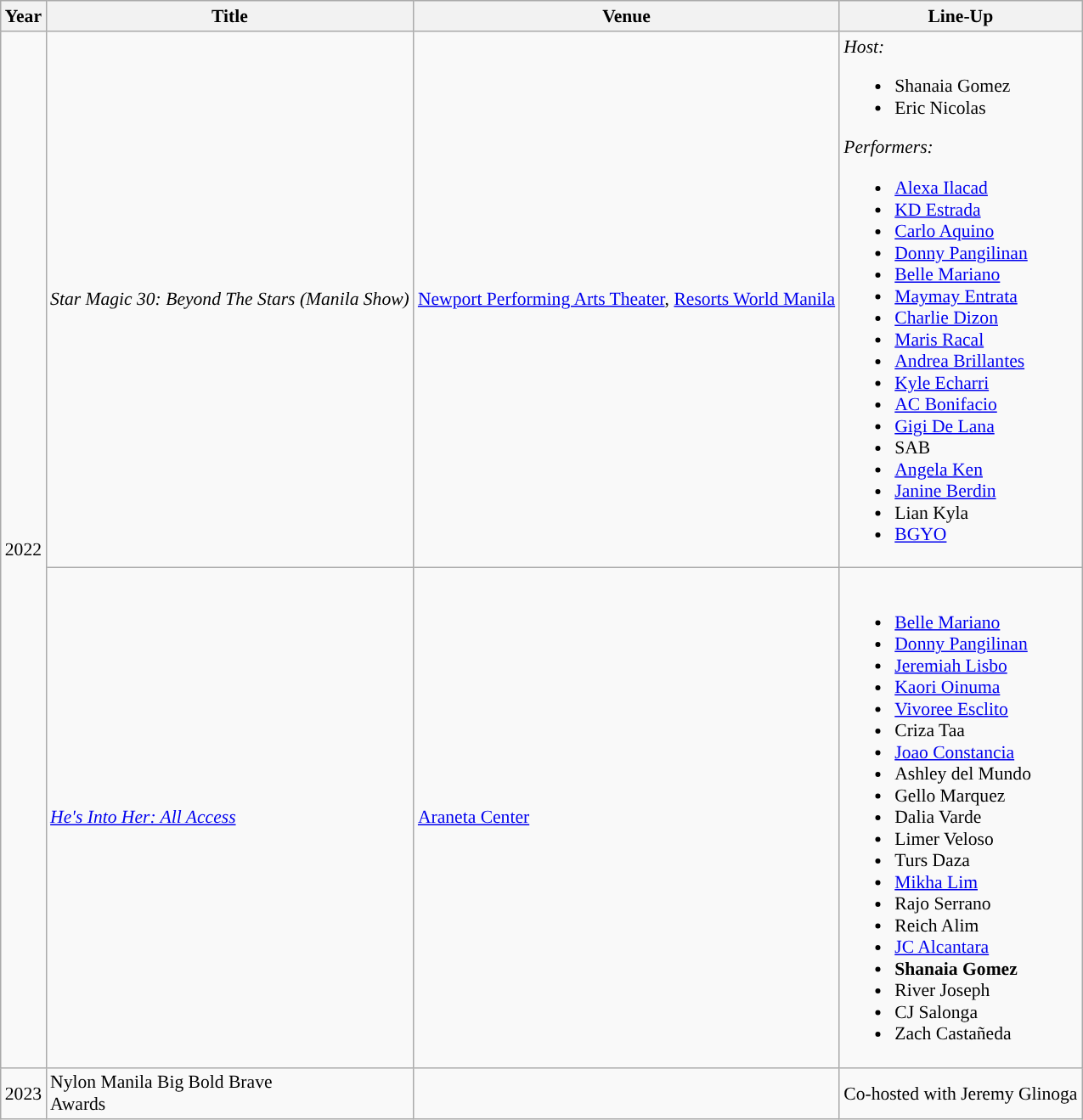<table class="wikitable" style="font-size:90%">
<tr>
<th>Year</th>
<th>Title</th>
<th>Venue</th>
<th>Line-Up</th>
</tr>
<tr>
<td rowspan="2">2022</td>
<td><em>Star Magic 30: Beyond The Stars (Manila Show)</em></td>
<td><a href='#'>Newport Performing Arts Theater</a>, <a href='#'>Resorts World Manila</a></td>
<td><em>Host:</em><br><ul><li>Shanaia Gomez</li><li>Eric Nicolas</li></ul><em>Performers:</em><ul><li><a href='#'>Alexa Ilacad</a></li><li><a href='#'>KD Estrada</a></li><li><a href='#'>Carlo Aquino</a></li><li><a href='#'>Donny Pangilinan</a></li><li><a href='#'>Belle Mariano</a></li><li><a href='#'>Maymay Entrata</a></li><li><a href='#'>Charlie Dizon</a></li><li><a href='#'>Maris Racal</a></li><li><a href='#'>Andrea Brillantes</a></li><li><a href='#'>Kyle Echarri</a></li><li><a href='#'>AC Bonifacio</a></li><li><a href='#'>Gigi De Lana</a></li><li>SAB </li><li><a href='#'>Angela Ken</a></li><li><a href='#'>Janine Berdin</a></li><li>Lian Kyla</li><li><a href='#'>BGYO</a></li></ul></td>
</tr>
<tr>
<td><em><a href='#'>He's Into Her: All Access</a></em></td>
<td><a href='#'>Araneta Center</a></td>
<td><br><ul><li><a href='#'>Belle Mariano</a></li><li><a href='#'>Donny Pangilinan</a></li><li><a href='#'>Jeremiah Lisbo</a></li><li><a href='#'>Kaori Oinuma</a></li><li><a href='#'>Vivoree Esclito</a></li><li>Criza Taa</li><li><a href='#'>Joao Constancia</a></li><li>Ashley del Mundo</li><li>Gello Marquez</li><li>Dalia Varde</li><li>Limer Veloso</li><li>Turs Daza</li><li><a href='#'>Mikha Lim</a></li><li>Rajo Serrano</li><li>Reich Alim</li><li><a href='#'>JC Alcantara</a></li><li><strong>Shanaia Gomez</strong></li><li>River Joseph</li><li>CJ Salonga</li><li>Zach Castañeda</li></ul></td>
</tr>
<tr>
<td>2023</td>
<td>Nylon Manila Big Bold Brave<br>Awards</td>
<td></td>
<td>Co-hosted with Jeremy Glinoga</td>
</tr>
</table>
